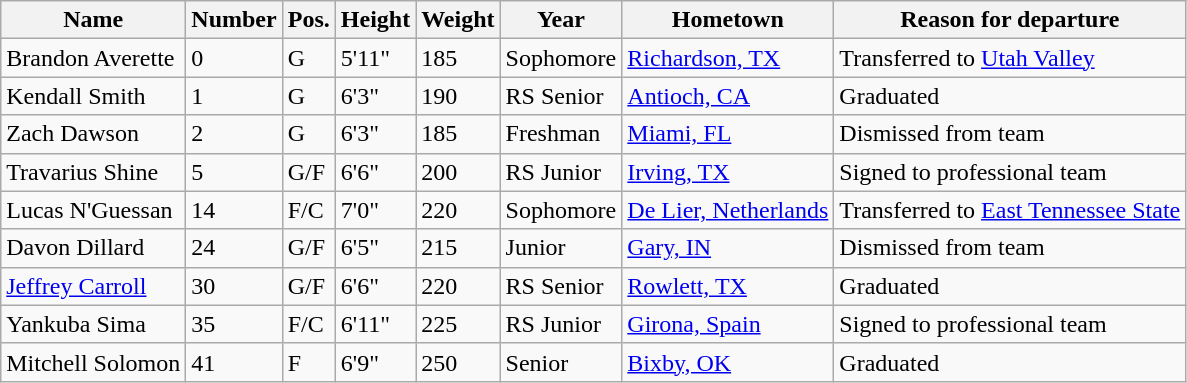<table class="wikitable sortable" border="1">
<tr>
<th>Name</th>
<th>Number</th>
<th>Pos.</th>
<th>Height</th>
<th>Weight</th>
<th>Year</th>
<th>Hometown</th>
<th class="unsortable">Reason for departure</th>
</tr>
<tr>
<td>Brandon Averette</td>
<td>0</td>
<td>G</td>
<td>5'11"</td>
<td>185</td>
<td>Sophomore</td>
<td><a href='#'>Richardson, TX</a></td>
<td>Transferred to <a href='#'>Utah Valley</a></td>
</tr>
<tr>
<td>Kendall Smith</td>
<td>1</td>
<td>G</td>
<td>6'3"</td>
<td>190</td>
<td>RS Senior</td>
<td><a href='#'>Antioch, CA</a></td>
<td>Graduated</td>
</tr>
<tr>
<td>Zach Dawson</td>
<td>2</td>
<td>G</td>
<td>6'3"</td>
<td>185</td>
<td>Freshman</td>
<td><a href='#'>Miami, FL</a></td>
<td>Dismissed from team</td>
</tr>
<tr>
<td>Travarius Shine</td>
<td>5</td>
<td>G/F</td>
<td>6'6"</td>
<td>200</td>
<td>RS Junior</td>
<td><a href='#'>Irving, TX</a></td>
<td>Signed to professional team</td>
</tr>
<tr>
<td>Lucas N'Guessan</td>
<td>14</td>
<td>F/C</td>
<td>7'0"</td>
<td>220</td>
<td>Sophomore</td>
<td><a href='#'>De Lier, Netherlands</a></td>
<td>Transferred to <a href='#'>East Tennessee State</a></td>
</tr>
<tr>
<td>Davon Dillard</td>
<td>24</td>
<td>G/F</td>
<td>6'5"</td>
<td>215</td>
<td>Junior</td>
<td><a href='#'>Gary, IN</a></td>
<td>Dismissed from team</td>
</tr>
<tr>
<td><a href='#'>Jeffrey Carroll</a></td>
<td>30</td>
<td>G/F</td>
<td>6'6"</td>
<td>220</td>
<td>RS Senior</td>
<td><a href='#'>Rowlett, TX</a></td>
<td>Graduated</td>
</tr>
<tr>
<td>Yankuba Sima</td>
<td>35</td>
<td>F/C</td>
<td>6'11"</td>
<td>225</td>
<td>RS Junior</td>
<td><a href='#'>Girona, Spain</a></td>
<td>Signed to professional team</td>
</tr>
<tr>
<td>Mitchell Solomon</td>
<td>41</td>
<td>F</td>
<td>6'9"</td>
<td>250</td>
<td>Senior</td>
<td><a href='#'>Bixby, OK</a></td>
<td>Graduated</td>
</tr>
</table>
